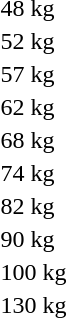<table>
<tr>
<td>48 kg</td>
<td></td>
<td></td>
<td></td>
</tr>
<tr>
<td>52 kg</td>
<td></td>
<td></td>
<td></td>
</tr>
<tr>
<td>57 kg</td>
<td></td>
<td></td>
<td></td>
</tr>
<tr>
<td>62 kg</td>
<td></td>
<td></td>
<td></td>
</tr>
<tr>
<td>68 kg</td>
<td></td>
<td></td>
<td></td>
</tr>
<tr>
<td>74 kg</td>
<td></td>
<td></td>
<td></td>
</tr>
<tr>
<td>82 kg</td>
<td></td>
<td></td>
<td></td>
</tr>
<tr>
<td>90 kg</td>
<td></td>
<td></td>
<td></td>
</tr>
<tr>
<td>100 kg</td>
<td></td>
<td></td>
<td></td>
</tr>
<tr>
<td>130 kg</td>
<td></td>
<td></td>
<td></td>
</tr>
</table>
